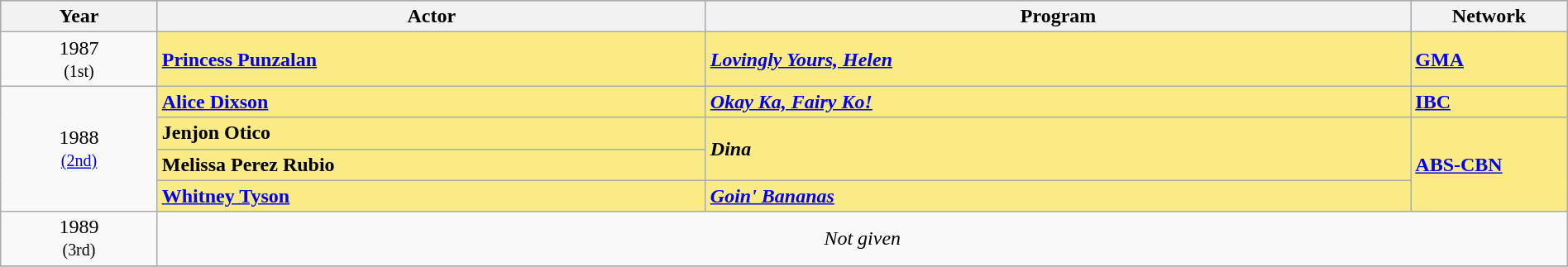<table class="wikitable" style="width:100%">
<tr bgcolor="#bebebe">
<th width="10%">Year</th>
<th width="35%">Actor</th>
<th width="45%">Program</th>
<th width="10%">Network</th>
</tr>
<tr>
<td style="text-align:center">1987<br><small>(1st)</small></td>
<td style="background:#FAEB86"><strong><a href='#'>Princess Punzalan</a></strong></td>
<td style="background:#FAEB86"><strong><em><a href='#'>Lovingly Yours, Helen</a></em></strong></td>
<td style="background:#FAEB86"><strong><a href='#'>GMA</a></strong></td>
</tr>
<tr>
<td rowspan=4 style="text-align:center">1988<br><small><a href='#'>(2nd)</a></small></td>
<td style="background:#FAEB86"><strong><a href='#'>Alice Dixson</a></strong></td>
<td style="background:#FAEB86"><strong><em><a href='#'>Okay Ka, Fairy Ko!</a></em></strong></td>
<td style="background:#FAEB86"><strong><a href='#'>IBC</a></strong></td>
</tr>
<tr>
<td style="background:#FAEB86"><strong>Jenjon Otico</strong></td>
<td rowspan=2 style="background:#FAEB86"><strong><em>Dina</em></strong></td>
<td rowspan=3 style="background:#FAEB86"><strong><a href='#'>ABS-CBN</a></strong></td>
</tr>
<tr>
<td style="background:#FAEB86"><strong>Melissa Perez Rubio</strong></td>
</tr>
<tr>
<td style="background:#FAEB86"><strong><a href='#'>Whitney Tyson</a></strong></td>
<td style="background:#FAEB86"><strong><em><a href='#'>Goin' Bananas</a></em></strong></td>
</tr>
<tr>
<td style="text-align:center">1989<br><small>(3rd)</small></td>
<td colspan=3 style="text-align: center;"><em>Not given</em></td>
</tr>
<tr>
</tr>
</table>
